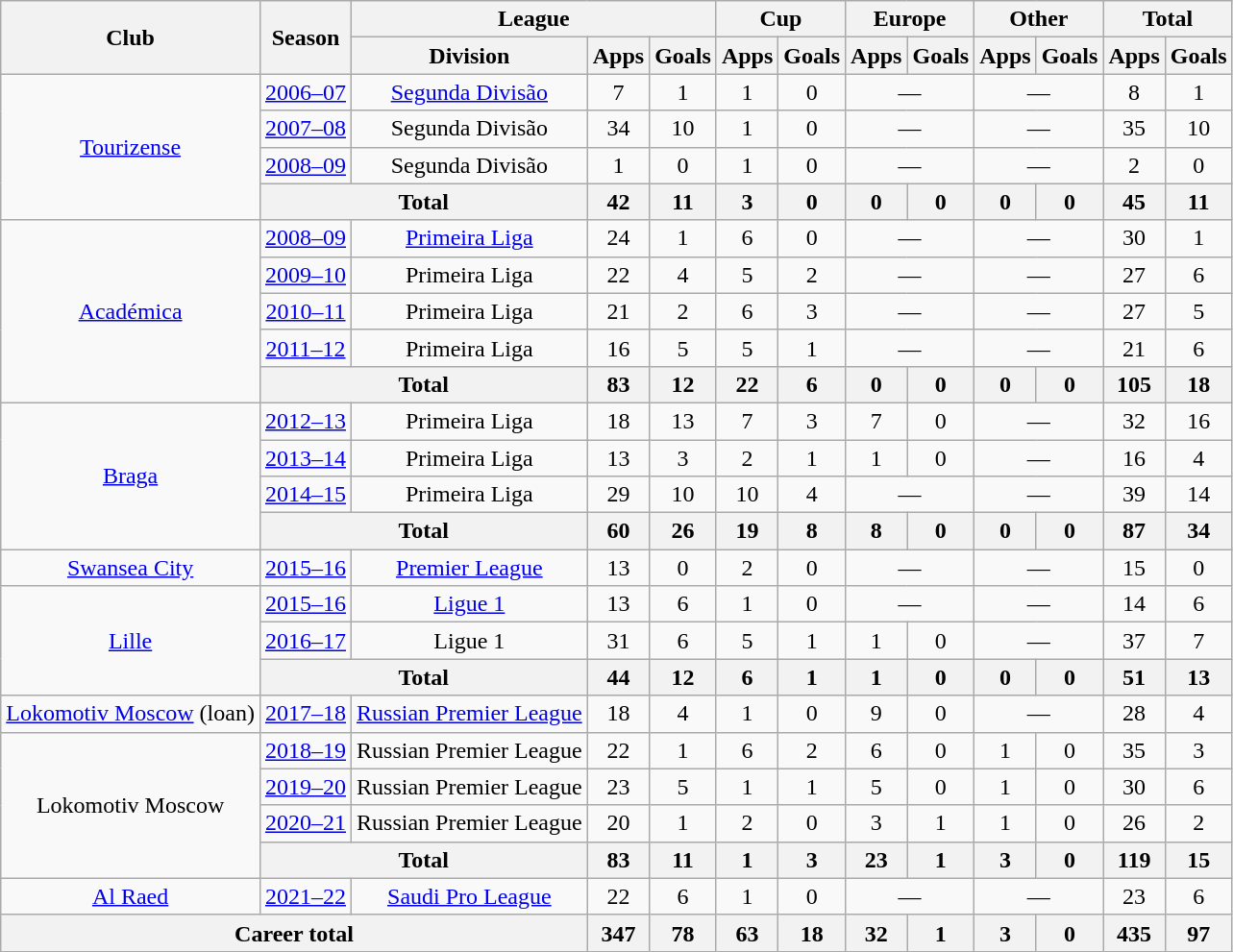<table class="wikitable" style="text-align: center;">
<tr>
<th rowspan="2">Club</th>
<th rowspan="2">Season</th>
<th colspan="3">League</th>
<th colspan="2">Cup</th>
<th colspan="2">Europe</th>
<th colspan="2">Other</th>
<th colspan="2">Total</th>
</tr>
<tr>
<th>Division</th>
<th>Apps</th>
<th>Goals</th>
<th>Apps</th>
<th>Goals</th>
<th>Apps</th>
<th>Goals</th>
<th>Apps</th>
<th>Goals</th>
<th>Apps</th>
<th>Goals</th>
</tr>
<tr>
<td rowspan="4"><a href='#'>Tourizense</a></td>
<td><a href='#'>2006–07</a></td>
<td><a href='#'>Segunda Divisão</a></td>
<td>7</td>
<td>1</td>
<td>1</td>
<td>0</td>
<td colspan="2">—</td>
<td colspan="2">—</td>
<td>8</td>
<td>1</td>
</tr>
<tr>
<td><a href='#'>2007–08</a></td>
<td>Segunda Divisão</td>
<td>34</td>
<td>10</td>
<td>1</td>
<td>0</td>
<td colspan="2">—</td>
<td colspan="2">—</td>
<td>35</td>
<td>10</td>
</tr>
<tr>
<td><a href='#'>2008–09</a></td>
<td>Segunda Divisão</td>
<td>1</td>
<td>0</td>
<td>1</td>
<td>0</td>
<td colspan="2">—</td>
<td colspan="2">—</td>
<td>2</td>
<td>0</td>
</tr>
<tr>
<th colspan="2">Total</th>
<th>42</th>
<th>11</th>
<th>3</th>
<th>0</th>
<th>0</th>
<th>0</th>
<th>0</th>
<th>0</th>
<th>45</th>
<th>11</th>
</tr>
<tr>
<td rowspan="5"><a href='#'>Académica</a></td>
<td><a href='#'>2008–09</a></td>
<td><a href='#'>Primeira Liga</a></td>
<td>24</td>
<td>1</td>
<td>6</td>
<td>0</td>
<td colspan="2">—</td>
<td colspan="2">—</td>
<td>30</td>
<td>1</td>
</tr>
<tr>
<td><a href='#'>2009–10</a></td>
<td>Primeira Liga</td>
<td>22</td>
<td>4</td>
<td>5</td>
<td>2</td>
<td colspan="2">—</td>
<td colspan="2">—</td>
<td>27</td>
<td>6</td>
</tr>
<tr>
<td><a href='#'>2010–11</a></td>
<td>Primeira Liga</td>
<td>21</td>
<td>2</td>
<td>6</td>
<td>3</td>
<td colspan="2">—</td>
<td colspan="2">—</td>
<td>27</td>
<td>5</td>
</tr>
<tr>
<td><a href='#'>2011–12</a></td>
<td>Primeira Liga</td>
<td>16</td>
<td>5</td>
<td>5</td>
<td>1</td>
<td colspan="2">—</td>
<td colspan="2">—</td>
<td>21</td>
<td>6</td>
</tr>
<tr>
<th colspan="2">Total</th>
<th>83</th>
<th>12</th>
<th>22</th>
<th>6</th>
<th>0</th>
<th>0</th>
<th>0</th>
<th>0</th>
<th>105</th>
<th>18</th>
</tr>
<tr>
<td rowspan="4"><a href='#'>Braga</a></td>
<td><a href='#'>2012–13</a></td>
<td>Primeira Liga</td>
<td>18</td>
<td>13</td>
<td>7</td>
<td>3</td>
<td>7</td>
<td>0</td>
<td colspan="2">—</td>
<td>32</td>
<td>16</td>
</tr>
<tr>
<td><a href='#'>2013–14</a></td>
<td>Primeira Liga</td>
<td>13</td>
<td>3</td>
<td>2</td>
<td>1</td>
<td>1</td>
<td>0</td>
<td colspan="2">—</td>
<td>16</td>
<td>4</td>
</tr>
<tr>
<td><a href='#'>2014–15</a></td>
<td>Primeira Liga</td>
<td>29</td>
<td>10</td>
<td>10</td>
<td>4</td>
<td colspan="2">—</td>
<td colspan="2">—</td>
<td>39</td>
<td>14</td>
</tr>
<tr>
<th colspan="2">Total</th>
<th>60</th>
<th>26</th>
<th>19</th>
<th>8</th>
<th>8</th>
<th>0</th>
<th>0</th>
<th>0</th>
<th>87</th>
<th>34</th>
</tr>
<tr>
<td><a href='#'>Swansea City</a></td>
<td><a href='#'>2015–16</a></td>
<td><a href='#'>Premier League</a></td>
<td>13</td>
<td>0</td>
<td>2</td>
<td>0</td>
<td colspan="2">—</td>
<td colspan="2">—</td>
<td>15</td>
<td>0</td>
</tr>
<tr>
<td rowspan="3"><a href='#'>Lille</a></td>
<td><a href='#'>2015–16</a></td>
<td><a href='#'>Ligue 1</a></td>
<td>13</td>
<td>6</td>
<td>1</td>
<td>0</td>
<td colspan="2">—</td>
<td colspan="2">—</td>
<td>14</td>
<td>6</td>
</tr>
<tr>
<td><a href='#'>2016–17</a></td>
<td>Ligue 1</td>
<td>31</td>
<td>6</td>
<td>5</td>
<td>1</td>
<td>1</td>
<td>0</td>
<td colspan="2">—</td>
<td>37</td>
<td>7</td>
</tr>
<tr>
<th colspan="2">Total</th>
<th>44</th>
<th>12</th>
<th>6</th>
<th>1</th>
<th>1</th>
<th>0</th>
<th>0</th>
<th>0</th>
<th>51</th>
<th>13</th>
</tr>
<tr>
<td><a href='#'>Lokomotiv Moscow</a> (loan)</td>
<td><a href='#'>2017–18</a></td>
<td><a href='#'>Russian Premier League</a></td>
<td>18</td>
<td>4</td>
<td>1</td>
<td>0</td>
<td>9</td>
<td>0</td>
<td colspan="2">—</td>
<td>28</td>
<td>4</td>
</tr>
<tr>
<td rowspan="4">Lokomotiv Moscow</td>
<td><a href='#'>2018–19</a></td>
<td>Russian Premier League</td>
<td>22</td>
<td>1</td>
<td>6</td>
<td>2</td>
<td>6</td>
<td>0</td>
<td>1</td>
<td>0</td>
<td>35</td>
<td>3</td>
</tr>
<tr>
<td><a href='#'>2019–20</a></td>
<td>Russian Premier League</td>
<td>23</td>
<td>5</td>
<td>1</td>
<td>1</td>
<td>5</td>
<td>0</td>
<td>1</td>
<td>0</td>
<td>30</td>
<td>6</td>
</tr>
<tr>
<td><a href='#'>2020–21</a></td>
<td>Russian Premier League</td>
<td>20</td>
<td>1</td>
<td>2</td>
<td>0</td>
<td>3</td>
<td>1</td>
<td>1</td>
<td>0</td>
<td>26</td>
<td>2</td>
</tr>
<tr>
<th colspan="2">Total</th>
<th>83</th>
<th>11</th>
<th>1</th>
<th>3</th>
<th>23</th>
<th>1</th>
<th>3</th>
<th>0</th>
<th>119</th>
<th>15</th>
</tr>
<tr>
<td><a href='#'>Al Raed</a></td>
<td><a href='#'>2021–22</a></td>
<td><a href='#'>Saudi Pro League</a></td>
<td>22</td>
<td>6</td>
<td>1</td>
<td>0</td>
<td colspan="2">—</td>
<td colspan="2">—</td>
<td>23</td>
<td>6</td>
</tr>
<tr>
<th colspan="3">Career total</th>
<th>347</th>
<th>78</th>
<th>63</th>
<th>18</th>
<th>32</th>
<th>1</th>
<th>3</th>
<th>0</th>
<th>435</th>
<th>97</th>
</tr>
</table>
